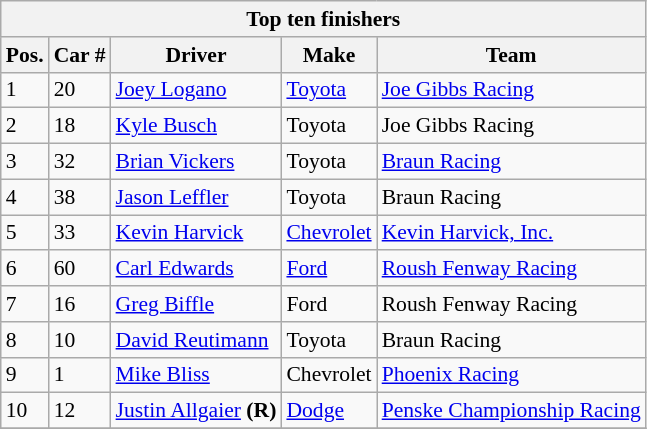<table class="wikitable" style="font-size: 90%;">
<tr>
<th colspan=9>Top ten finishers</th>
</tr>
<tr>
<th>Pos.</th>
<th>Car #</th>
<th>Driver</th>
<th>Make</th>
<th>Team</th>
</tr>
<tr>
<td>1</td>
<td>20</td>
<td><a href='#'>Joey Logano</a></td>
<td><a href='#'>Toyota</a></td>
<td><a href='#'>Joe Gibbs Racing</a></td>
</tr>
<tr>
<td>2</td>
<td>18</td>
<td><a href='#'>Kyle Busch</a></td>
<td>Toyota</td>
<td>Joe Gibbs Racing</td>
</tr>
<tr>
<td>3</td>
<td>32</td>
<td><a href='#'>Brian Vickers</a></td>
<td>Toyota</td>
<td><a href='#'>Braun Racing</a></td>
</tr>
<tr>
<td>4</td>
<td>38</td>
<td><a href='#'>Jason Leffler</a></td>
<td>Toyota</td>
<td>Braun Racing</td>
</tr>
<tr>
<td>5</td>
<td>33</td>
<td><a href='#'>Kevin Harvick</a></td>
<td><a href='#'>Chevrolet</a></td>
<td><a href='#'>Kevin Harvick, Inc.</a></td>
</tr>
<tr>
<td>6</td>
<td>60</td>
<td><a href='#'>Carl Edwards</a></td>
<td><a href='#'>Ford</a></td>
<td><a href='#'>Roush Fenway Racing</a></td>
</tr>
<tr>
<td>7</td>
<td>16</td>
<td><a href='#'>Greg Biffle</a></td>
<td>Ford</td>
<td>Roush Fenway Racing</td>
</tr>
<tr>
<td>8</td>
<td>10</td>
<td><a href='#'>David Reutimann</a></td>
<td>Toyota</td>
<td>Braun Racing</td>
</tr>
<tr>
<td>9</td>
<td>1</td>
<td><a href='#'>Mike Bliss</a></td>
<td>Chevrolet</td>
<td><a href='#'>Phoenix Racing</a></td>
</tr>
<tr>
<td>10</td>
<td>12</td>
<td><a href='#'>Justin Allgaier</a> <strong>(R)</strong></td>
<td><a href='#'>Dodge</a></td>
<td><a href='#'>Penske Championship Racing</a></td>
</tr>
<tr>
</tr>
</table>
